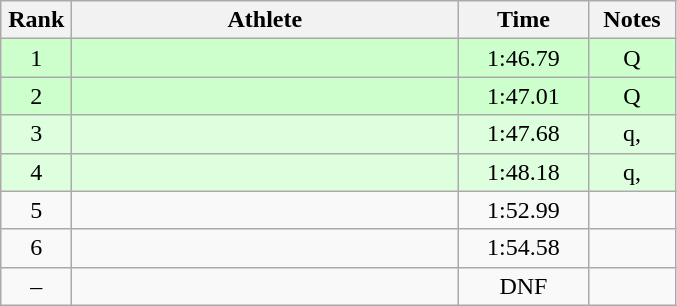<table class="wikitable" style="text-align:center">
<tr>
<th width=40>Rank</th>
<th width=250>Athlete</th>
<th width=80>Time</th>
<th width=50>Notes</th>
</tr>
<tr bgcolor=ccffcc>
<td>1</td>
<td align=left></td>
<td>1:46.79</td>
<td>Q</td>
</tr>
<tr bgcolor=ccffcc>
<td>2</td>
<td align=left></td>
<td>1:47.01</td>
<td>Q</td>
</tr>
<tr bgcolor=ddffdd>
<td>3</td>
<td align=left></td>
<td>1:47.68</td>
<td>q, </td>
</tr>
<tr bgcolor=ddffdd>
<td>4</td>
<td align=left></td>
<td>1:48.18</td>
<td>q, </td>
</tr>
<tr>
<td>5</td>
<td align=left></td>
<td>1:52.99</td>
<td></td>
</tr>
<tr>
<td>6</td>
<td align=left></td>
<td>1:54.58</td>
<td></td>
</tr>
<tr>
<td>–</td>
<td align=left></td>
<td>DNF</td>
<td></td>
</tr>
</table>
